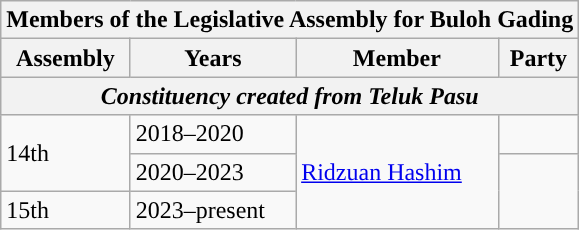<table class="wikitable">
<tr>
<th colspan="4">Members of the Legislative Assembly for Buloh Gading</th>
</tr>
<tr>
<th>Assembly</th>
<th>Years</th>
<th>Member</th>
<th>Party</th>
</tr>
<tr>
<th colspan="4"><em>Constituency created from Teluk Pasu</em></th>
</tr>
<tr>
<td rowspan="2">14th</td>
<td>2018–2020</td>
<td rowspan="3"><a href='#'>Ridzuan Hashim</a></td>
<td></td>
</tr>
<tr>
<td>2020–2023</td>
<td rowspan="2"></td>
</tr>
<tr>
<td>15th</td>
<td>2023–present</td>
</tr>
</table>
